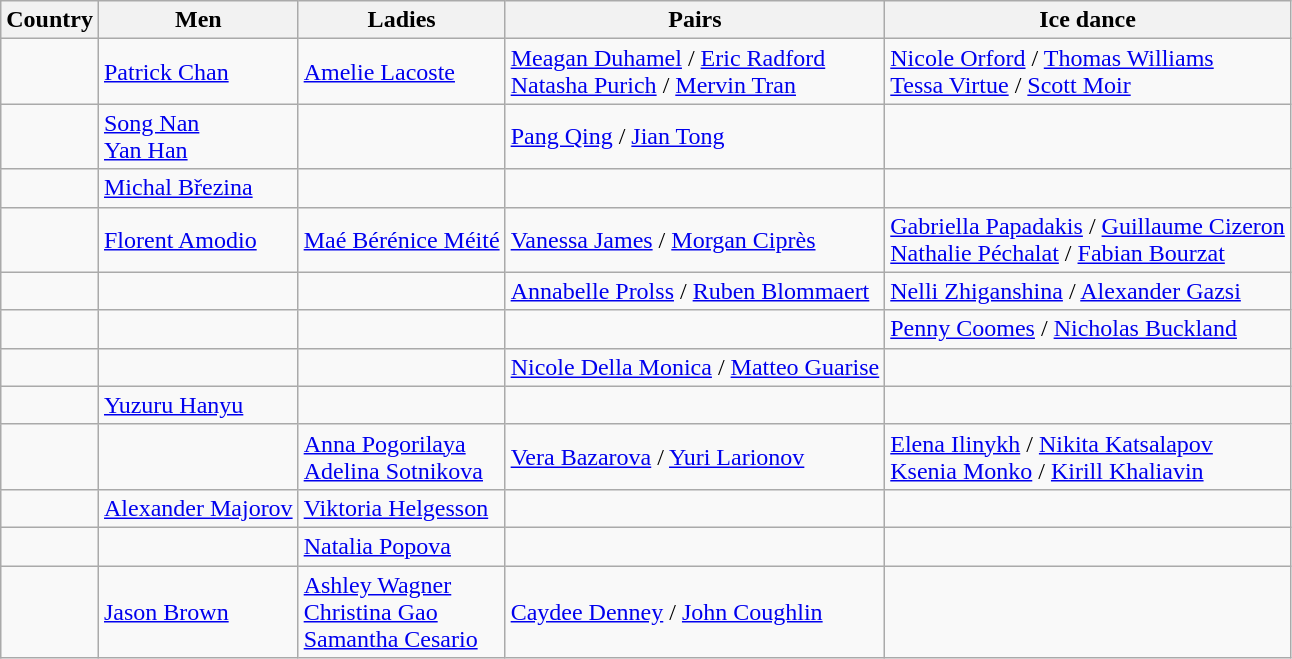<table class="wikitable">
<tr>
<th>Country</th>
<th>Men</th>
<th>Ladies</th>
<th>Pairs</th>
<th>Ice dance</th>
</tr>
<tr>
<td></td>
<td><a href='#'>Patrick Chan</a></td>
<td><a href='#'>Amelie Lacoste</a></td>
<td><a href='#'>Meagan Duhamel</a> / <a href='#'>Eric Radford</a> <br> <a href='#'>Natasha Purich</a> / <a href='#'>Mervin Tran</a></td>
<td><a href='#'>Nicole Orford</a> / <a href='#'>Thomas Williams</a> <br> <a href='#'>Tessa Virtue</a> / <a href='#'>Scott Moir</a></td>
</tr>
<tr>
<td></td>
<td><a href='#'>Song Nan</a> <br> <a href='#'>Yan Han</a></td>
<td></td>
<td><a href='#'>Pang Qing</a> / <a href='#'>Jian Tong</a></td>
<td></td>
</tr>
<tr>
<td></td>
<td><a href='#'>Michal Březina</a></td>
<td></td>
<td></td>
<td></td>
</tr>
<tr>
<td></td>
<td><a href='#'>Florent Amodio</a></td>
<td><a href='#'>Maé Bérénice Méité</a></td>
<td><a href='#'>Vanessa James</a> / <a href='#'>Morgan Ciprès</a></td>
<td><a href='#'>Gabriella Papadakis</a> / <a href='#'>Guillaume Cizeron</a> <br> <a href='#'>Nathalie Péchalat</a> / <a href='#'>Fabian Bourzat</a></td>
</tr>
<tr>
<td></td>
<td></td>
<td></td>
<td><a href='#'>Annabelle Prolss</a> / <a href='#'>Ruben Blommaert</a></td>
<td><a href='#'>Nelli Zhiganshina</a> / <a href='#'>Alexander Gazsi</a></td>
</tr>
<tr>
<td></td>
<td></td>
<td></td>
<td></td>
<td><a href='#'>Penny Coomes</a> / <a href='#'>Nicholas Buckland</a></td>
</tr>
<tr>
<td></td>
<td></td>
<td></td>
<td><a href='#'>Nicole Della Monica</a> / <a href='#'>Matteo Guarise</a></td>
<td></td>
</tr>
<tr>
<td></td>
<td><a href='#'>Yuzuru Hanyu</a></td>
<td></td>
<td></td>
<td></td>
</tr>
<tr>
<td></td>
<td></td>
<td><a href='#'>Anna Pogorilaya</a> <br> <a href='#'>Adelina Sotnikova</a></td>
<td><a href='#'>Vera Bazarova</a> / <a href='#'>Yuri Larionov</a></td>
<td><a href='#'>Elena Ilinykh</a> / <a href='#'>Nikita Katsalapov</a> <br> <a href='#'>Ksenia Monko</a> / <a href='#'>Kirill Khaliavin</a></td>
</tr>
<tr>
<td></td>
<td><a href='#'>Alexander Majorov</a></td>
<td><a href='#'>Viktoria Helgesson</a></td>
<td></td>
<td></td>
</tr>
<tr>
<td></td>
<td></td>
<td><a href='#'>Natalia Popova</a></td>
<td></td>
<td></td>
</tr>
<tr>
<td></td>
<td><a href='#'>Jason Brown</a></td>
<td><a href='#'>Ashley Wagner</a> <br> <a href='#'>Christina Gao</a> <br> <a href='#'>Samantha Cesario</a></td>
<td><a href='#'>Caydee Denney</a> / <a href='#'>John Coughlin</a></td>
<td></td>
</tr>
</table>
